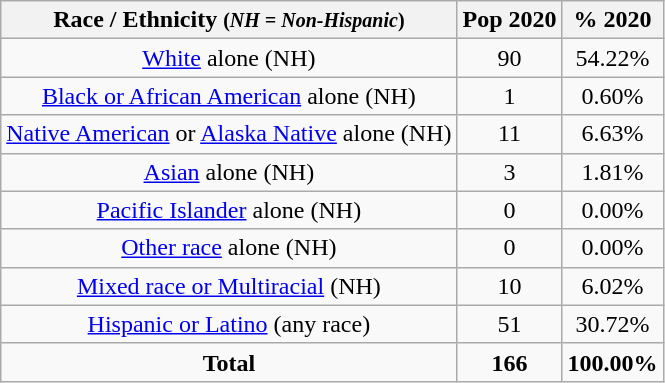<table class="wikitable" style="text-align:center;">
<tr>
<th>Race / Ethnicity <small>(<em>NH = Non-Hispanic</em>)</small></th>
<th>Pop 2020</th>
<th>% 2020</th>
</tr>
<tr>
<td><a href='#'>White</a> alone (NH)</td>
<td>90</td>
<td>54.22%</td>
</tr>
<tr>
<td><a href='#'>Black or African American</a> alone (NH)</td>
<td>1</td>
<td>0.60%</td>
</tr>
<tr>
<td><a href='#'>Native American</a> or <a href='#'>Alaska Native</a> alone (NH)</td>
<td>11</td>
<td>6.63%</td>
</tr>
<tr>
<td><a href='#'>Asian</a> alone (NH)</td>
<td>3</td>
<td>1.81%</td>
</tr>
<tr>
<td><a href='#'>Pacific Islander</a> alone (NH)</td>
<td>0</td>
<td>0.00%</td>
</tr>
<tr>
<td><a href='#'>Other race</a> alone (NH)</td>
<td>0</td>
<td>0.00%</td>
</tr>
<tr>
<td><a href='#'>Mixed race or Multiracial</a> (NH)</td>
<td>10</td>
<td>6.02%</td>
</tr>
<tr>
<td><a href='#'>Hispanic or Latino</a> (any race)</td>
<td>51</td>
<td>30.72%</td>
</tr>
<tr>
<td><strong>Total</strong></td>
<td><strong>166</strong></td>
<td><strong>100.00%</strong></td>
</tr>
</table>
